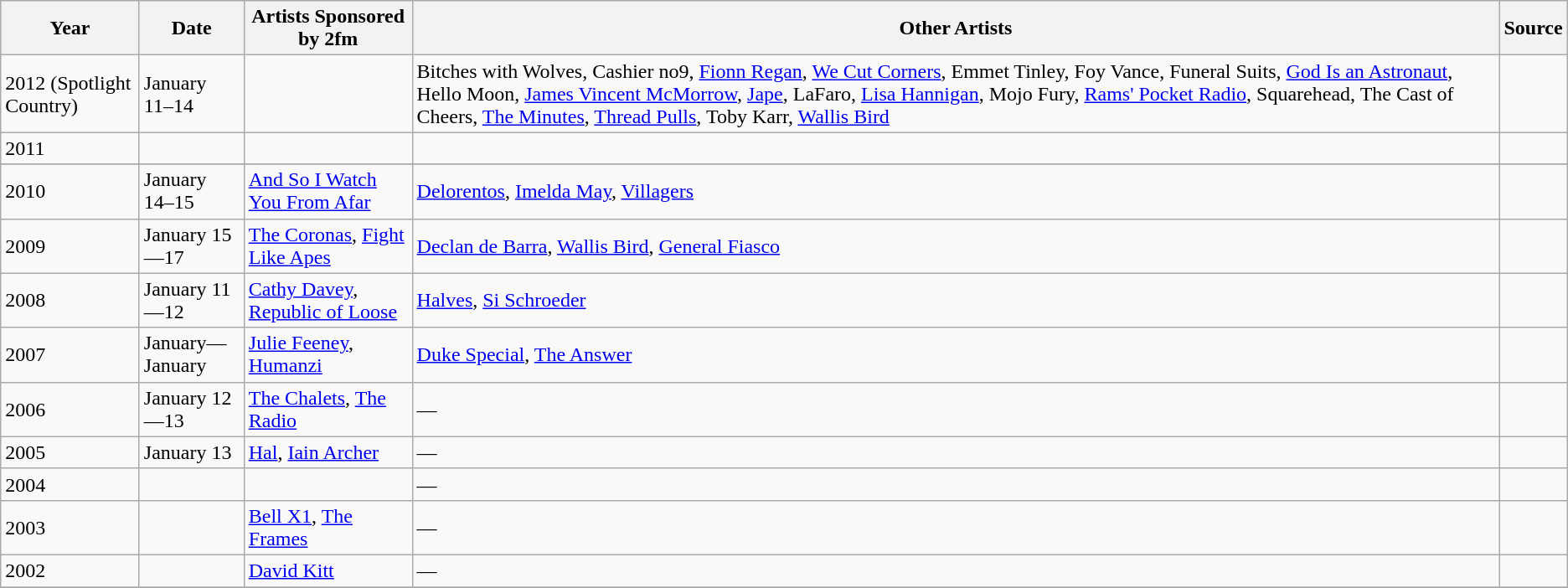<table class="wikitable">
<tr>
<th>Year</th>
<th>Date</th>
<th>Artists Sponsored by 2fm</th>
<th>Other Artists</th>
<th>Source</th>
</tr>
<tr>
<td>2012 (Spotlight Country)</td>
<td>January 11–14</td>
<td></td>
<td>Bitches with Wolves, Cashier no9, <a href='#'>Fionn Regan</a>, <a href='#'>We Cut Corners</a>, Emmet Tinley, Foy Vance, Funeral Suits, <a href='#'>God Is an Astronaut</a>, Hello Moon, <a href='#'>James Vincent McMorrow</a>, <a href='#'>Jape</a>, LaFaro, <a href='#'>Lisa Hannigan</a>, Mojo Fury, <a href='#'>Rams' Pocket Radio</a>, Squarehead, The Cast of Cheers, <a href='#'>The Minutes</a>, <a href='#'>Thread Pulls</a>, Toby Karr, <a href='#'>Wallis Bird</a></td>
<td></td>
</tr>
<tr>
<td>2011</td>
<td></td>
<td></td>
<td></td>
<td></td>
</tr>
<tr>
</tr>
<tr>
<td>2010</td>
<td>January 14–15</td>
<td><a href='#'>And So I Watch You From Afar</a></td>
<td><a href='#'>Delorentos</a>, <a href='#'>Imelda May</a>, <a href='#'>Villagers</a></td>
<td></td>
</tr>
<tr>
<td>2009</td>
<td>January 15—17</td>
<td><a href='#'>The Coronas</a>, <a href='#'>Fight Like Apes</a></td>
<td><a href='#'>Declan de Barra</a>, <a href='#'>Wallis Bird</a>, <a href='#'>General Fiasco</a></td>
<td>   </td>
</tr>
<tr>
<td>2008</td>
<td>January 11—12</td>
<td><a href='#'>Cathy Davey</a>, <a href='#'>Republic of Loose</a></td>
<td><a href='#'>Halves</a>, <a href='#'>Si Schroeder</a></td>
<td> </td>
</tr>
<tr>
<td>2007</td>
<td>January—January</td>
<td><a href='#'>Julie Feeney</a>, <a href='#'>Humanzi</a></td>
<td><a href='#'>Duke Special</a>, <a href='#'>The Answer</a></td>
<td></td>
</tr>
<tr>
<td>2006</td>
<td>January 12—13</td>
<td><a href='#'>The Chalets</a>, <a href='#'>The Radio</a></td>
<td>—</td>
<td> </td>
</tr>
<tr>
<td>2005</td>
<td>January 13</td>
<td><a href='#'>Hal</a>, <a href='#'>Iain Archer</a></td>
<td>—</td>
<td></td>
</tr>
<tr>
<td>2004</td>
<td></td>
<td></td>
<td>—</td>
<td></td>
</tr>
<tr>
<td>2003</td>
<td></td>
<td><a href='#'>Bell X1</a>, <a href='#'>The Frames</a></td>
<td>—</td>
<td> </td>
</tr>
<tr>
<td>2002</td>
<td></td>
<td><a href='#'>David Kitt</a></td>
<td>—</td>
<td> </td>
</tr>
<tr>
</tr>
</table>
